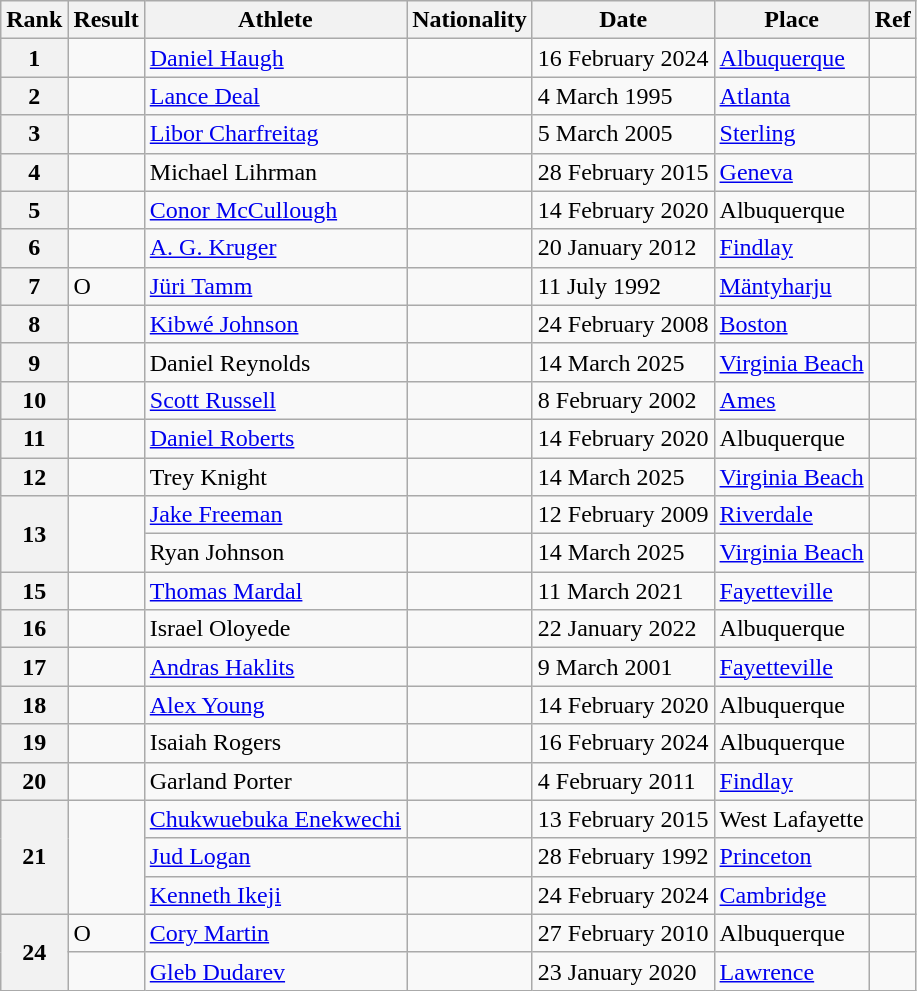<table class="wikitable">
<tr>
<th>Rank</th>
<th>Result</th>
<th>Athlete</th>
<th>Nationality</th>
<th>Date</th>
<th>Place</th>
<th>Ref</th>
</tr>
<tr>
<th>1</th>
<td> </td>
<td><a href='#'>Daniel Haugh</a></td>
<td></td>
<td>16 February 2024</td>
<td><a href='#'>Albuquerque</a></td>
<td></td>
</tr>
<tr>
<th>2</th>
<td></td>
<td><a href='#'>Lance Deal</a></td>
<td></td>
<td>4 March 1995</td>
<td><a href='#'>Atlanta</a></td>
<td></td>
</tr>
<tr>
<th>3</th>
<td></td>
<td><a href='#'>Libor Charfreitag</a></td>
<td></td>
<td>5 March 2005</td>
<td><a href='#'>Sterling</a></td>
<td></td>
</tr>
<tr>
<th>4</th>
<td></td>
<td>Michael Lihrman</td>
<td></td>
<td>28 February 2015</td>
<td><a href='#'>Geneva</a></td>
<td></td>
</tr>
<tr>
<th>5</th>
<td> </td>
<td><a href='#'>Conor McCullough</a></td>
<td></td>
<td>14 February 2020</td>
<td>Albuquerque</td>
<td></td>
</tr>
<tr>
<th>6</th>
<td></td>
<td><a href='#'>A. G. Kruger</a></td>
<td></td>
<td>20 January 2012</td>
<td><a href='#'>Findlay</a></td>
<td></td>
</tr>
<tr>
<th>7</th>
<td> O</td>
<td><a href='#'>Jüri Tamm</a></td>
<td></td>
<td>11 July 1992</td>
<td><a href='#'>Mäntyharju</a></td>
<td></td>
</tr>
<tr>
<th>8</th>
<td></td>
<td><a href='#'>Kibwé Johnson</a></td>
<td></td>
<td>24 February 2008</td>
<td><a href='#'>Boston</a></td>
<td></td>
</tr>
<tr>
<th>9</th>
<td></td>
<td>Daniel Reynolds</td>
<td></td>
<td>14 March 2025</td>
<td><a href='#'>Virginia Beach</a></td>
<td></td>
</tr>
<tr>
<th>10</th>
<td></td>
<td><a href='#'>Scott Russell</a></td>
<td></td>
<td>8 February 2002</td>
<td><a href='#'>Ames</a></td>
<td></td>
</tr>
<tr>
<th>11</th>
<td> </td>
<td><a href='#'>Daniel Roberts</a></td>
<td></td>
<td>14 February 2020</td>
<td>Albuquerque</td>
<td></td>
</tr>
<tr>
<th>12</th>
<td></td>
<td>Trey Knight</td>
<td></td>
<td>14 March 2025</td>
<td><a href='#'>Virginia Beach</a></td>
<td></td>
</tr>
<tr>
<th rowspan=2>13</th>
<td rowspan=2></td>
<td><a href='#'>Jake Freeman</a></td>
<td></td>
<td>12 February 2009</td>
<td><a href='#'>Riverdale</a></td>
<td></td>
</tr>
<tr>
<td>Ryan Johnson</td>
<td></td>
<td>14 March 2025</td>
<td><a href='#'>Virginia Beach</a></td>
<td></td>
</tr>
<tr>
<th>15</th>
<td></td>
<td><a href='#'>Thomas Mardal</a></td>
<td></td>
<td>11 March 2021</td>
<td><a href='#'>Fayetteville</a></td>
<td></td>
</tr>
<tr>
<th>16</th>
<td> </td>
<td>Israel Oloyede</td>
<td></td>
<td>22 January 2022</td>
<td>Albuquerque</td>
<td></td>
</tr>
<tr>
<th>17</th>
<td></td>
<td><a href='#'>Andras Haklits</a></td>
<td></td>
<td>9 March 2001</td>
<td><a href='#'>Fayetteville</a></td>
<td></td>
</tr>
<tr>
<th>18</th>
<td> </td>
<td><a href='#'>Alex Young</a></td>
<td></td>
<td>14 February 2020</td>
<td>Albuquerque</td>
<td></td>
</tr>
<tr>
<th>19</th>
<td> </td>
<td>Isaiah Rogers</td>
<td></td>
<td>16 February 2024</td>
<td>Albuquerque</td>
<td></td>
</tr>
<tr>
<th>20</th>
<td></td>
<td>Garland Porter</td>
<td></td>
<td>4 February 2011</td>
<td><a href='#'>Findlay</a></td>
<td></td>
</tr>
<tr>
<th rowspan=3>21</th>
<td rowspan=3></td>
<td><a href='#'>Chukwuebuka Enekwechi</a></td>
<td></td>
<td>13 February 2015</td>
<td>West Lafayette</td>
<td></td>
</tr>
<tr>
<td><a href='#'>Jud Logan</a></td>
<td></td>
<td>28 February 1992</td>
<td><a href='#'>Princeton</a></td>
<td></td>
</tr>
<tr>
<td><a href='#'>Kenneth Ikeji</a></td>
<td></td>
<td>24 February 2024</td>
<td><a href='#'>Cambridge</a></td>
<td></td>
</tr>
<tr>
<th rowspan=2>24</th>
<td>  O</td>
<td><a href='#'>Cory Martin</a></td>
<td></td>
<td>27 February 2010</td>
<td>Albuquerque</td>
<td></td>
</tr>
<tr>
<td></td>
<td><a href='#'>Gleb Dudarev</a></td>
<td></td>
<td>23 January 2020</td>
<td><a href='#'>Lawrence</a></td>
<td></td>
</tr>
</table>
